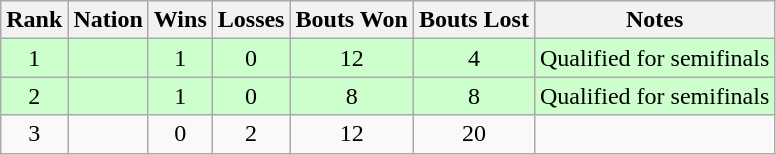<table class="wikitable sortable" style="text-align:center">
<tr>
<th>Rank</th>
<th>Nation</th>
<th>Wins</th>
<th>Losses</th>
<th>Bouts Won</th>
<th>Bouts Lost</th>
<th>Notes</th>
</tr>
<tr style="background:#cfc;">
<td>1</td>
<td align=left></td>
<td>1</td>
<td>0</td>
<td>12</td>
<td>4</td>
<td>Qualified for semifinals</td>
</tr>
<tr style="background:#cfc;">
<td>2</td>
<td align=left></td>
<td>1</td>
<td>0</td>
<td>8</td>
<td>8</td>
<td>Qualified for semifinals</td>
</tr>
<tr>
<td>3</td>
<td align=left></td>
<td>0</td>
<td>2</td>
<td>12</td>
<td>20</td>
<td></td>
</tr>
</table>
